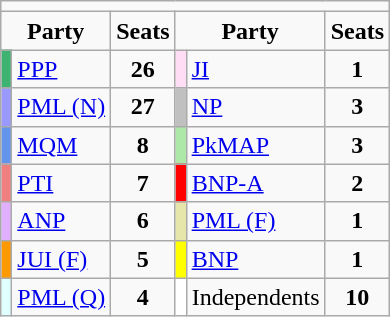<table class ="wikitable">
<tr>
<td colspan=8></td>
</tr>
<tr>
<td colspan=2 style="text-align: center"><strong>Party</strong></td>
<td style="text-align: center"><strong>Seats</strong></td>
<td colspan=2 style="text-align: center"><strong>Party</strong></td>
<td style="text-align: center"><strong>Seats</strong></td>
</tr>
<tr>
<td style="background:#3cb371;"></td>
<td><a href='#'>PPP</a></td>
<td style="text-align: center"><strong>26</strong></td>
<td style="background:#ffddf4;"></td>
<td><a href='#'>JI</a></td>
<td style="text-align: center"><strong>1</strong></td>
</tr>
<tr>
<td style="background:#99f;"></td>
<td><a href='#'>PML (N)</a></td>
<td style="text-align: center"><strong>27</strong></td>
<td style="background:silver;"></td>
<td><a href='#'>NP</a></td>
<td style="text-align: center"><strong>3</strong></td>
</tr>
<tr>
<td style="background:#6495ed;"></td>
<td><a href='#'>MQM</a></td>
<td style="text-align: center"><strong>8</strong></td>
<td style="background:#aee8a8;"></td>
<td><a href='#'>PkMAP</a></td>
<td style="text-align: center"><strong>3</strong></td>
</tr>
<tr>
<td style="background:#f08080;"></td>
<td><a href='#'>PTI</a></td>
<td style="text-align: center"><strong>7</strong></td>
<td style="background:red;"></td>
<td><a href='#'>BNP-A</a></td>
<td style="text-align: center"><strong>2</strong></td>
</tr>
<tr>
<td style="background:#e0b0ff;"></td>
<td><a href='#'>ANP</a></td>
<td style="text-align: center"><strong>6</strong></td>
<td style="background:#e6e6aa;"></td>
<td><a href='#'>PML (F)</a></td>
<td style="text-align: center"><strong>1</strong></td>
</tr>
<tr>
<td style="background:#f90;"></td>
<td><a href='#'>JUI (F)</a></td>
<td style="text-align: center"><strong>5</strong></td>
<td style="background:yellow;"></td>
<td><a href='#'>BNP</a></td>
<td style="text-align: center"><strong>1</strong></td>
</tr>
<tr>
<td style="background:#e0ffff;"></td>
<td><a href='#'>PML (Q)</a></td>
<td style="text-align: center"><strong>4</strong></td>
<td style="background:white;"></td>
<td>Independents</td>
<td style="text-align: center"><strong>10</strong></td>
</tr>
</table>
